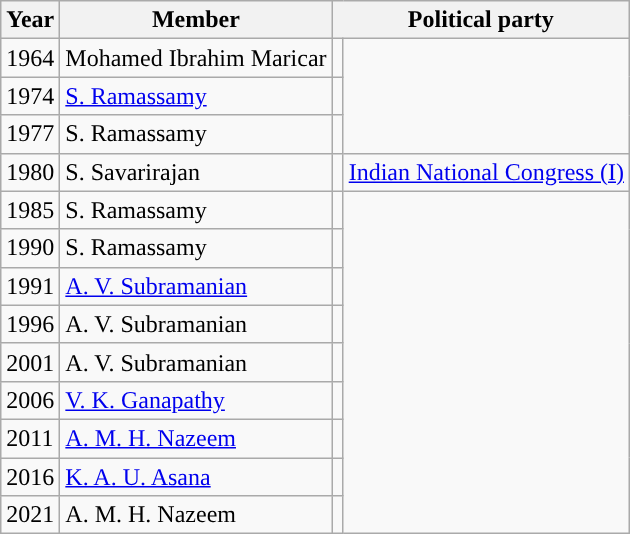<table class="wikitable sortable">
<tr>
<th>Year</th>
<th>Member</th>
<th colspan="2">Political party</th>
</tr>
<tr>
<td>1964</td>
<td>Mohamed Ibrahim Maricar</td>
<td></td>
</tr>
<tr>
<td>1974</td>
<td><a href='#'>S. Ramassamy</a></td>
<td></td>
</tr>
<tr>
<td>1977</td>
<td>S. Ramassamy</td>
<td></td>
</tr>
<tr>
<td>1980</td>
<td>S. Savarirajan</td>
<td style="background-color: "></td>
<td><a href='#'>Indian National Congress (I)</a></td>
</tr>
<tr>
<td>1985</td>
<td>S. Ramassamy</td>
<td></td>
</tr>
<tr>
<td>1990</td>
<td>S. Ramassamy</td>
<td></td>
</tr>
<tr>
<td>1991</td>
<td><a href='#'>A. V. Subramanian</a></td>
<td></td>
</tr>
<tr>
<td>1996</td>
<td>A. V. Subramanian</td>
<td></td>
</tr>
<tr>
<td>2001</td>
<td>A. V. Subramanian</td>
<td></td>
</tr>
<tr>
<td>2006</td>
<td><a href='#'>V. K. Ganapathy</a></td>
<td></td>
</tr>
<tr>
<td>2011</td>
<td><a href='#'>A. M. H. Nazeem</a></td>
<td></td>
</tr>
<tr>
<td>2016</td>
<td><a href='#'>K. A. U. Asana</a></td>
<td></td>
</tr>
<tr>
<td>2021</td>
<td>A. M. H. Nazeem</td>
<td></td>
</tr>
</table>
